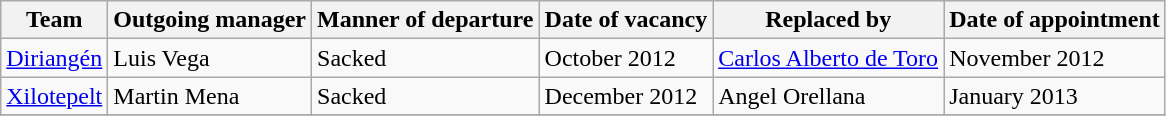<table class="wikitable">
<tr>
<th>Team</th>
<th>Outgoing manager</th>
<th>Manner of departure</th>
<th>Date of vacancy</th>
<th>Replaced by</th>
<th>Date of appointment</th>
</tr>
<tr>
<td><a href='#'>Diriangén</a></td>
<td> Luis Vega</td>
<td>Sacked</td>
<td>October 2012</td>
<td> <a href='#'>Carlos Alberto de Toro</a></td>
<td>November 2012</td>
</tr>
<tr>
<td><a href='#'>Xilotepelt</a></td>
<td> Martin Mena</td>
<td>Sacked</td>
<td>December 2012</td>
<td> Angel Orellana</td>
<td>January 2013</td>
</tr>
<tr>
</tr>
</table>
